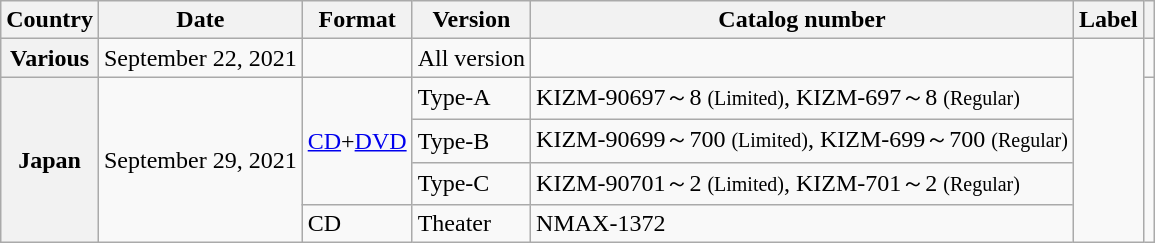<table class="wikitable plainrowheaders">
<tr>
<th scope="col">Country</th>
<th>Date</th>
<th>Format</th>
<th>Version</th>
<th>Catalog number</th>
<th>Label</th>
<th></th>
</tr>
<tr>
<th scope="row">Various</th>
<td style="text-align:center">September 22, 2021</td>
<td></td>
<td>All version</td>
<td></td>
<td rowspan=5><a href='#'></a></td>
<td style="text-align:center"></td>
</tr>
<tr>
<th scope="row" rowspan=4>Japan</th>
<td rowspan=4>September 29, 2021</td>
<td rowspan=3><a href='#'>CD</a>+<a href='#'>DVD</a></td>
<td>Type-A</td>
<td>KIZM-90697～8 <small>(Limited)</small>, KIZM-697～8 <small>(Regular)</small></td>
<td rowspan=5 style="text-align:center"></td>
</tr>
<tr>
<td>Type-B</td>
<td>KIZM-90699～700 <small>(Limited)</small>, KIZM-699～700 <small>(Regular)</small></td>
</tr>
<tr>
<td>Type-C</td>
<td>KIZM-90701～2 <small>(Limited)</small>, KIZM-701～2 <small>(Regular)</small></td>
</tr>
<tr>
<td>CD</td>
<td>Theater</td>
<td>NMAX-1372</td>
</tr>
</table>
